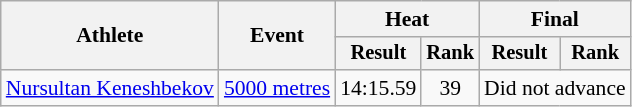<table class=wikitable style=font-size:90%>
<tr>
<th rowspan=2>Athlete</th>
<th rowspan=2>Event</th>
<th colspan=2>Heat</th>
<th colspan=2>Final</th>
</tr>
<tr style=font-size:95%>
<th>Result</th>
<th>Rank</th>
<th>Result</th>
<th>Rank</th>
</tr>
<tr align=center>
<td align=left><a href='#'>Nursultan Keneshbekov</a></td>
<td align=left><a href='#'>5000 metres</a></td>
<td>14:15.59</td>
<td>39</td>
<td colspan="2">Did not advance</td>
</tr>
</table>
